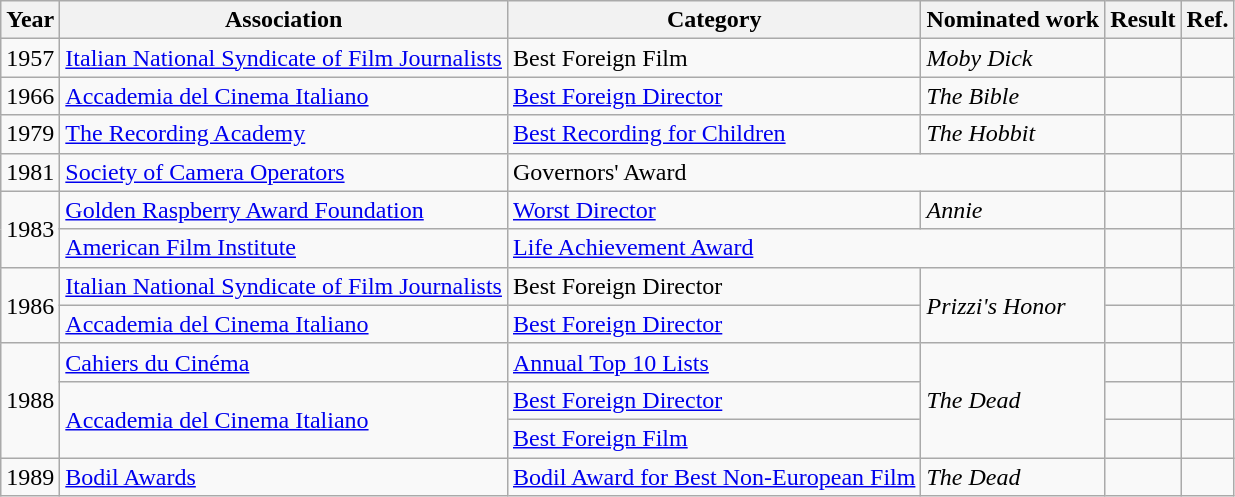<table class=wikitable>
<tr>
<th>Year</th>
<th>Association</th>
<th>Category</th>
<th>Nominated work</th>
<th>Result</th>
<th>Ref.</th>
</tr>
<tr>
<td>1957</td>
<td><a href='#'>Italian National Syndicate of Film Journalists</a></td>
<td>Best Foreign Film</td>
<td><em>Moby Dick</em></td>
<td></td>
<td></td>
</tr>
<tr>
<td>1966</td>
<td><a href='#'>Accademia del Cinema Italiano</a></td>
<td><a href='#'>Best Foreign Director</a></td>
<td><em>The Bible</em></td>
<td></td>
<td></td>
</tr>
<tr>
<td>1979</td>
<td><a href='#'>The Recording Academy</a></td>
<td><a href='#'>Best Recording for Children</a></td>
<td><em>The Hobbit</em></td>
<td></td>
<td></td>
</tr>
<tr>
<td>1981</td>
<td><a href='#'>Society of Camera Operators</a></td>
<td colspan=2>Governors' Award</td>
<td></td>
<td></td>
</tr>
<tr>
<td rowspan="2">1983</td>
<td><a href='#'>Golden Raspberry Award Foundation</a></td>
<td><a href='#'>Worst Director</a></td>
<td><em>Annie</em></td>
<td></td>
<td></td>
</tr>
<tr>
<td><a href='#'>American Film Institute</a></td>
<td colspan=2><a href='#'>Life Achievement Award</a></td>
<td></td>
<td></td>
</tr>
<tr>
<td rowspan="2">1986</td>
<td><a href='#'>Italian National Syndicate of Film Journalists</a></td>
<td>Best Foreign Director</td>
<td rowspan="2"><em>Prizzi's Honor</em></td>
<td></td>
<td></td>
</tr>
<tr>
<td><a href='#'>Accademia del Cinema Italiano</a></td>
<td><a href='#'>Best Foreign Director</a></td>
<td></td>
<td></td>
</tr>
<tr>
<td rowspan="3">1988</td>
<td><a href='#'>Cahiers du Cinéma</a></td>
<td><a href='#'>Annual Top 10 Lists</a></td>
<td rowspan="3"><em>The Dead</em></td>
<td></td>
<td></td>
</tr>
<tr>
<td rowspan="2"><a href='#'>Accademia del Cinema Italiano</a></td>
<td><a href='#'>Best Foreign Director</a></td>
<td></td>
<td></td>
</tr>
<tr>
<td><a href='#'>Best Foreign Film</a></td>
<td></td>
<td></td>
</tr>
<tr>
<td>1989</td>
<td><a href='#'>Bodil Awards</a></td>
<td><a href='#'>Bodil Award for Best Non-European Film</a></td>
<td><em>The Dead</em></td>
<td></td>
<td></td>
</tr>
</table>
